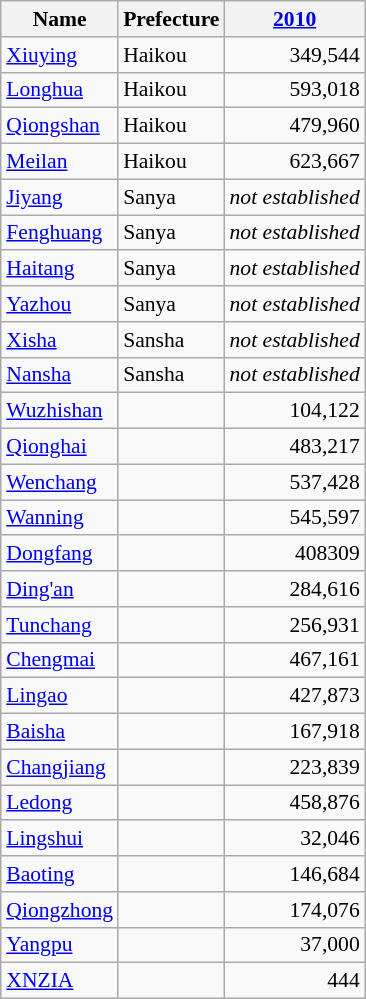<table class="wikitable sortable"  style="font-size:90%; margin:auto;">
<tr>
<th>Name</th>
<th>Prefecture</th>
<th><a href='#'>2010</a></th>
</tr>
<tr>
<td><a href='#'>Xiuying</a></td>
<td>Haikou</td>
<td style="text-align: right;">349,544</td>
</tr>
<tr>
<td><a href='#'>Longhua</a></td>
<td>Haikou</td>
<td style="text-align: right;">593,018</td>
</tr>
<tr>
<td><a href='#'>Qiongshan</a></td>
<td>Haikou</td>
<td style="text-align: right;">479,960</td>
</tr>
<tr>
<td><a href='#'>Meilan</a></td>
<td>Haikou</td>
<td style="text-align: right;">623,667</td>
</tr>
<tr>
<td><a href='#'>Jiyang</a></td>
<td>Sanya</td>
<td style="text-align: right;"><em>not established</em></td>
</tr>
<tr>
<td><a href='#'>Fenghuang</a></td>
<td>Sanya</td>
<td style="text-align: right;"><em>not established</em></td>
</tr>
<tr>
<td><a href='#'>Haitang</a></td>
<td>Sanya</td>
<td style="text-align: right;"><em>not established</em></td>
</tr>
<tr>
<td><a href='#'>Yazhou</a></td>
<td>Sanya</td>
<td style="text-align: right;"><em>not established</em></td>
</tr>
<tr>
<td><a href='#'>Xisha</a></td>
<td>Sansha</td>
<td style="text-align: right;"><em>not established</em></td>
</tr>
<tr>
<td><a href='#'>Nansha</a></td>
<td>Sansha</td>
<td style="text-align: right;"><em>not established</em></td>
</tr>
<tr>
<td><a href='#'>Wuzhishan</a></td>
<td></td>
<td style="text-align: right;">104,122</td>
</tr>
<tr>
<td><a href='#'>Qionghai</a></td>
<td></td>
<td style="text-align: right;">483,217</td>
</tr>
<tr>
<td><a href='#'>Wenchang</a></td>
<td></td>
<td style="text-align: right;">537,428</td>
</tr>
<tr>
<td><a href='#'>Wanning</a></td>
<td></td>
<td style="text-align: right;">545,597</td>
</tr>
<tr>
<td><a href='#'>Dongfang</a></td>
<td></td>
<td style="text-align: right;">408309</td>
</tr>
<tr>
<td><a href='#'>Ding'an</a></td>
<td></td>
<td style="text-align: right;">284,616</td>
</tr>
<tr>
<td><a href='#'>Tunchang</a></td>
<td></td>
<td style="text-align: right;">256,931</td>
</tr>
<tr>
<td><a href='#'>Chengmai</a></td>
<td></td>
<td style="text-align: right;">467,161</td>
</tr>
<tr>
<td><a href='#'>Lingao</a></td>
<td></td>
<td style="text-align: right;">427,873</td>
</tr>
<tr>
<td><a href='#'>Baisha</a></td>
<td></td>
<td style="text-align: right;">167,918</td>
</tr>
<tr>
<td><a href='#'>Changjiang</a></td>
<td></td>
<td style="text-align: right;">223,839</td>
</tr>
<tr>
<td><a href='#'>Ledong</a></td>
<td></td>
<td style="text-align: right;">458,876</td>
</tr>
<tr>
<td><a href='#'>Lingshui</a></td>
<td></td>
<td style="text-align: right;">32,046</td>
</tr>
<tr>
<td><a href='#'>Baoting</a></td>
<td></td>
<td style="text-align: right;">146,684</td>
</tr>
<tr>
<td><a href='#'>Qiongzhong</a></td>
<td></td>
<td style="text-align: right;">174,076</td>
</tr>
<tr>
<td><a href='#'>Yangpu</a></td>
<td></td>
<td style="text-align: right;">37,000</td>
</tr>
<tr>
<td><a href='#'>XNZIA</a> </td>
<td></td>
<td style="text-align: right;">444</td>
</tr>
</table>
